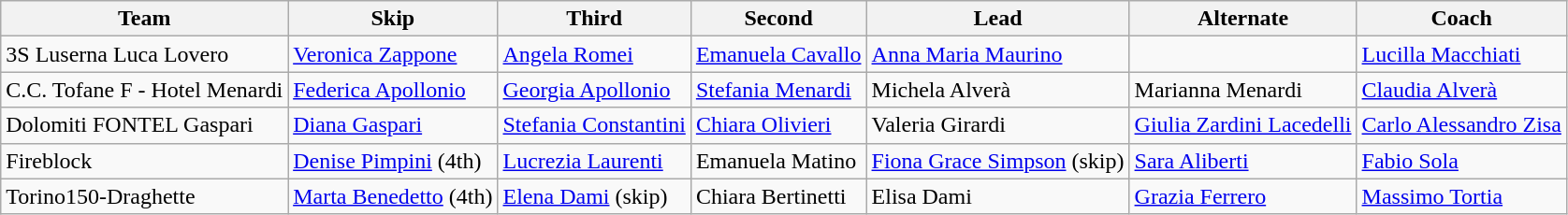<table class="wikitable">
<tr>
<th>Team</th>
<th>Skip</th>
<th>Third</th>
<th>Second</th>
<th>Lead</th>
<th>Alternate</th>
<th>Coach</th>
</tr>
<tr>
<td>3S Luserna Luca Lovero</td>
<td><a href='#'>Veronica Zappone</a></td>
<td><a href='#'>Angela Romei</a></td>
<td><a href='#'>Emanuela Cavallo</a></td>
<td><a href='#'>Anna Maria Maurino</a></td>
<td></td>
<td><a href='#'>Lucilla Macchiati</a></td>
</tr>
<tr>
<td>C.C. Tofane F - Hotel Menardi</td>
<td><a href='#'>Federica Apollonio</a></td>
<td><a href='#'>Georgia Apollonio</a></td>
<td><a href='#'>Stefania Menardi</a></td>
<td>Michela Alverà</td>
<td>Marianna Menardi</td>
<td><a href='#'>Claudia Alverà</a></td>
</tr>
<tr>
<td>Dolomiti FONTEL Gaspari</td>
<td><a href='#'>Diana Gaspari</a></td>
<td><a href='#'>Stefania Constantini</a></td>
<td><a href='#'>Chiara Olivieri</a></td>
<td>Valeria Girardi</td>
<td><a href='#'>Giulia Zardini Lacedelli</a></td>
<td><a href='#'>Carlo Alessandro Zisa</a></td>
</tr>
<tr>
<td>Fireblock</td>
<td><a href='#'>Denise Pimpini</a> (4th)</td>
<td><a href='#'>Lucrezia Laurenti</a></td>
<td>Emanuela Matino</td>
<td><a href='#'>Fiona Grace Simpson</a> (skip)</td>
<td><a href='#'>Sara Aliberti</a></td>
<td><a href='#'>Fabio Sola</a></td>
</tr>
<tr>
<td>Torino150-Draghette</td>
<td><a href='#'>Marta Benedetto</a> (4th)</td>
<td><a href='#'>Elena Dami</a> (skip)</td>
<td>Chiara Bertinetti</td>
<td>Elisa Dami</td>
<td><a href='#'>Grazia Ferrero</a></td>
<td><a href='#'>Massimo Tortia</a></td>
</tr>
</table>
